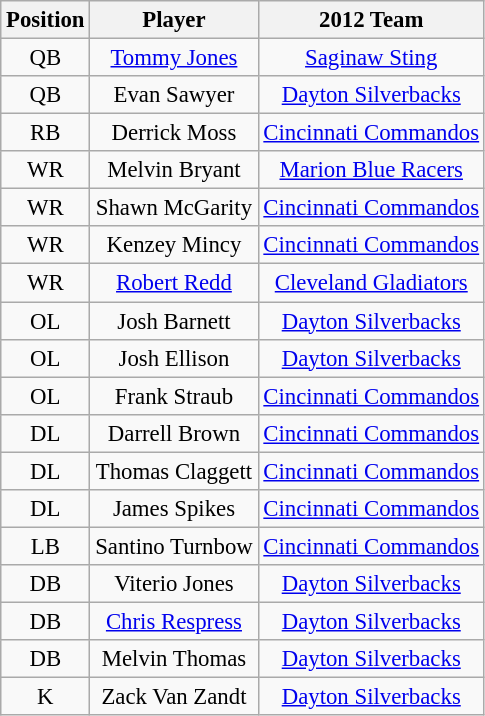<table class="wikitable" style="font-size: 95%; text-align: center">
<tr>
<th>Position</th>
<th>Player</th>
<th>2012 Team</th>
</tr>
<tr>
<td>QB</td>
<td><a href='#'>Tommy Jones</a></td>
<td><a href='#'>Saginaw Sting</a></td>
</tr>
<tr>
<td>QB</td>
<td>Evan Sawyer</td>
<td><a href='#'>Dayton Silverbacks</a></td>
</tr>
<tr>
<td>RB</td>
<td>Derrick Moss</td>
<td><a href='#'>Cincinnati Commandos</a></td>
</tr>
<tr>
<td>WR</td>
<td>Melvin Bryant</td>
<td><a href='#'>Marion Blue Racers</a></td>
</tr>
<tr>
<td>WR</td>
<td>Shawn McGarity</td>
<td><a href='#'>Cincinnati Commandos</a></td>
</tr>
<tr>
<td>WR</td>
<td>Kenzey Mincy</td>
<td><a href='#'>Cincinnati Commandos</a></td>
</tr>
<tr>
<td>WR</td>
<td><a href='#'>Robert Redd</a></td>
<td><a href='#'>Cleveland Gladiators</a></td>
</tr>
<tr>
<td>OL</td>
<td>Josh Barnett</td>
<td><a href='#'>Dayton Silverbacks</a></td>
</tr>
<tr>
<td>OL</td>
<td>Josh Ellison</td>
<td><a href='#'>Dayton Silverbacks</a></td>
</tr>
<tr>
<td>OL</td>
<td>Frank Straub</td>
<td><a href='#'>Cincinnati Commandos</a></td>
</tr>
<tr>
<td>DL</td>
<td>Darrell Brown</td>
<td><a href='#'>Cincinnati Commandos</a></td>
</tr>
<tr>
<td>DL</td>
<td>Thomas Claggett</td>
<td><a href='#'>Cincinnati Commandos</a></td>
</tr>
<tr>
<td>DL</td>
<td>James Spikes</td>
<td><a href='#'>Cincinnati Commandos</a></td>
</tr>
<tr>
<td>LB</td>
<td>Santino Turnbow</td>
<td><a href='#'>Cincinnati Commandos</a></td>
</tr>
<tr>
<td>DB</td>
<td>Viterio Jones</td>
<td><a href='#'>Dayton Silverbacks</a></td>
</tr>
<tr>
<td>DB</td>
<td><a href='#'>Chris Respress</a></td>
<td><a href='#'>Dayton Silverbacks</a></td>
</tr>
<tr>
<td>DB</td>
<td>Melvin Thomas</td>
<td><a href='#'>Dayton Silverbacks</a></td>
</tr>
<tr>
<td>K</td>
<td>Zack Van Zandt</td>
<td><a href='#'>Dayton Silverbacks</a></td>
</tr>
</table>
